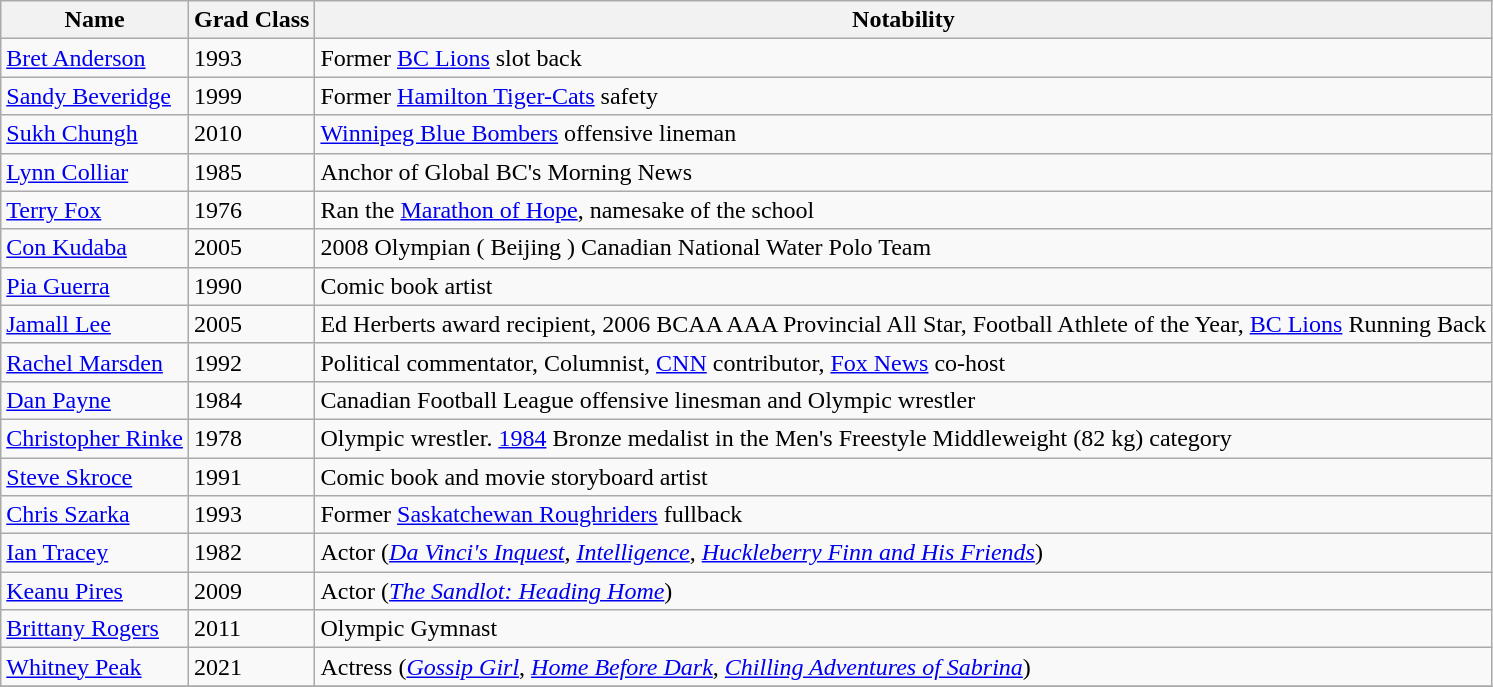<table class="wikitable">
<tr>
<th>Name</th>
<th>Grad Class</th>
<th>Notability</th>
</tr>
<tr>
<td><a href='#'>Bret Anderson</a></td>
<td>1993</td>
<td>Former <a href='#'>BC Lions</a> slot back</td>
</tr>
<tr>
<td><a href='#'>Sandy Beveridge</a></td>
<td>1999</td>
<td>Former <a href='#'>Hamilton Tiger-Cats</a> safety</td>
</tr>
<tr>
<td><a href='#'>Sukh Chungh</a></td>
<td>2010</td>
<td><a href='#'>Winnipeg Blue Bombers</a> offensive lineman</td>
</tr>
<tr>
<td><a href='#'>Lynn Colliar</a></td>
<td>1985</td>
<td>Anchor of Global BC's Morning News</td>
</tr>
<tr>
<td><a href='#'>Terry Fox</a></td>
<td>1976</td>
<td>Ran the <a href='#'>Marathon of Hope</a>, namesake of the school</td>
</tr>
<tr>
<td><a href='#'>Con Kudaba</a></td>
<td>2005</td>
<td>2008 Olympian ( Beijing ) Canadian National Water Polo Team</td>
</tr>
<tr>
<td><a href='#'>Pia Guerra</a></td>
<td>1990</td>
<td>Comic book artist</td>
</tr>
<tr>
<td><a href='#'>Jamall Lee</a></td>
<td>2005</td>
<td>Ed Herberts award recipient, 2006 BCAA AAA Provincial All Star, Football Athlete of the Year, <a href='#'>BC Lions</a> Running Back</td>
</tr>
<tr>
<td><a href='#'>Rachel Marsden</a></td>
<td>1992</td>
<td>Political commentator, Columnist, <a href='#'>CNN</a> contributor, <a href='#'>Fox News</a> co-host</td>
</tr>
<tr>
<td><a href='#'>Dan Payne</a></td>
<td>1984</td>
<td>Canadian Football League offensive linesman and Olympic wrestler</td>
</tr>
<tr>
<td><a href='#'>Christopher Rinke</a></td>
<td>1978</td>
<td>Olympic wrestler. <a href='#'>1984</a> Bronze medalist in the Men's Freestyle Middleweight (82 kg) category</td>
</tr>
<tr>
<td><a href='#'>Steve Skroce</a></td>
<td>1991</td>
<td>Comic book and movie storyboard artist</td>
</tr>
<tr>
<td><a href='#'>Chris Szarka</a></td>
<td>1993</td>
<td>Former <a href='#'>Saskatchewan Roughriders</a> fullback</td>
</tr>
<tr>
<td><a href='#'>Ian Tracey</a></td>
<td>1982</td>
<td>Actor (<em><a href='#'>Da Vinci's Inquest</a></em>, <em><a href='#'>Intelligence</a></em>, <em><a href='#'>Huckleberry Finn and His Friends</a></em>)</td>
</tr>
<tr>
<td><a href='#'>Keanu Pires</a></td>
<td>2009</td>
<td>Actor (<em><a href='#'>The Sandlot: Heading Home</a></em>)</td>
</tr>
<tr>
<td><a href='#'>Brittany Rogers</a></td>
<td>2011</td>
<td>Olympic Gymnast</td>
</tr>
<tr>
<td><a href='#'>Whitney Peak</a></td>
<td>2021</td>
<td>Actress (<em><a href='#'>Gossip Girl</a></em>, <em><a href='#'>Home Before Dark</a></em>, <em><a href='#'>Chilling Adventures of Sabrina</a></em>)</td>
</tr>
<tr>
</tr>
</table>
